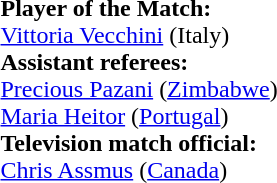<table style="width:100%">
<tr>
<td><br><strong>Player of the Match:</strong>
<br><a href='#'>Vittoria Vecchini</a> (Italy)<br><strong>Assistant referees:</strong>
<br><a href='#'>Precious Pazani</a> (<a href='#'>Zimbabwe</a>)
<br><a href='#'>Maria Heitor</a> (<a href='#'>Portugal</a>)
<br><strong>Television match official:</strong>
<br><a href='#'>Chris Assmus</a> (<a href='#'>Canada</a>)</td>
</tr>
</table>
